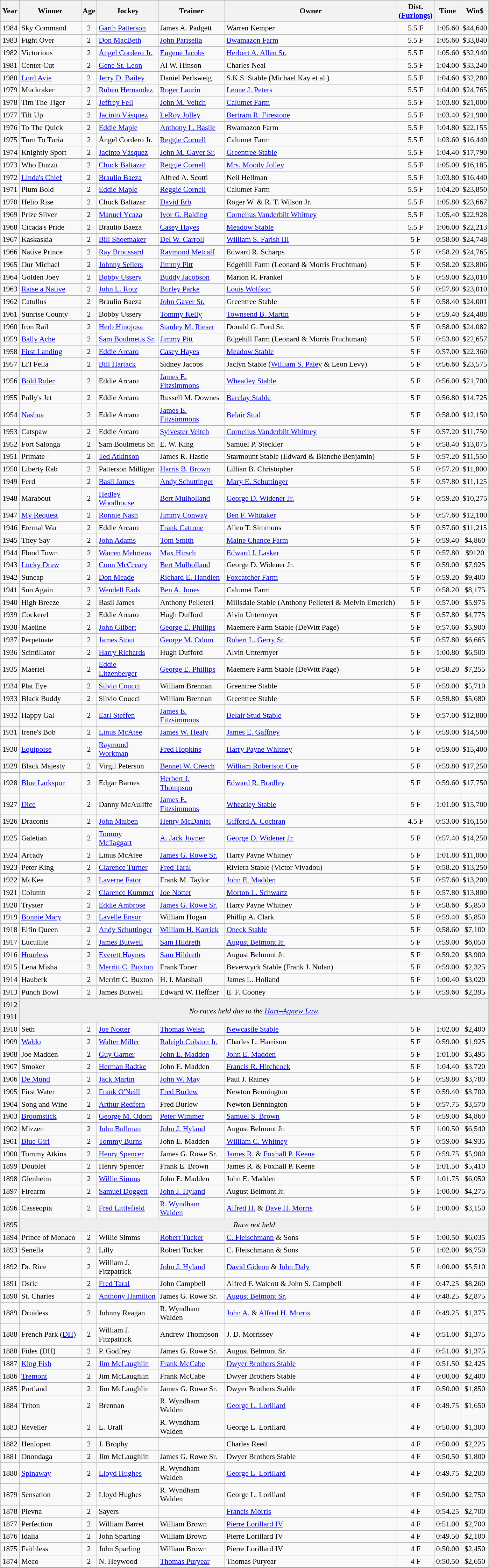<table class="wikitable sortable" style="font-size:90%">
<tr>
<th style="width:30px">Year<br></th>
<th style="width:110px">Winner<br></th>
<th style="width:20px">Age<br></th>
<th style="width:110px">Jockey<br></th>
<th style="width:120px">Trainer<br></th>
<th>Owner<br></th>
<th style="width:25px">Dist.<br> <span>(<a href='#'>Furlongs</a>)</span></th>
<th style="width:25px">Time<br></th>
<th style="width:25px">Win$<br></th>
</tr>
<tr>
<td align=center>1984</td>
<td>Sky Command</td>
<td align=center>2</td>
<td><a href='#'>Garth Patterson</a></td>
<td>James A. Padgett</td>
<td>Warren Kemper</td>
<td align=center>5.5 F</td>
<td align=center>1:05.60</td>
<td align=center>$44,640</td>
</tr>
<tr>
<td align=center>1983</td>
<td>Fight Over</td>
<td align=center>2</td>
<td><a href='#'>Don MacBeth</a></td>
<td><a href='#'>John Parisella</a></td>
<td><a href='#'>Bwamazon Farm</a></td>
<td align=center>5.5 F</td>
<td align=center>1:05.60</td>
<td align=center>$33,840</td>
</tr>
<tr>
<td align=center>1982</td>
<td>Victorious</td>
<td align=center>2</td>
<td><a href='#'>Ángel Cordero Jr.</a></td>
<td><a href='#'>Eugene Jacobs</a></td>
<td><a href='#'>Herbert A. Allen Sr.</a></td>
<td align=center>5.5 F</td>
<td align=center>1:05.60</td>
<td align=center>$32,940</td>
</tr>
<tr>
<td align=center>1981</td>
<td>Center Cut</td>
<td align=center>2</td>
<td><a href='#'>Gene St. Leon</a></td>
<td>Al W. Hinson</td>
<td>Charles Neal</td>
<td align=center>5.5 F</td>
<td align=center>1:04.00</td>
<td align=center>$33,240</td>
</tr>
<tr>
<td align=center>1980</td>
<td><a href='#'>Lord Avie</a></td>
<td align=center>2</td>
<td><a href='#'>Jerry D. Bailey</a></td>
<td>Daniel Perlsweig</td>
<td>S.K.S. Stable (Michael Kay et al.)</td>
<td align=center>5.5 F</td>
<td align=center>1:04.60</td>
<td align=center>$32,280</td>
</tr>
<tr>
<td align=center>1979</td>
<td>Muckraker</td>
<td align=center>2</td>
<td><a href='#'>Ruben Hernandez</a></td>
<td><a href='#'>Roger Laurin</a></td>
<td><a href='#'>Leone J. Peters</a></td>
<td align=center>5.5 F</td>
<td align=center>1:04.00</td>
<td align=center>$24,765</td>
</tr>
<tr>
<td align=center>1978</td>
<td>Tim The Tiger</td>
<td align=center>2</td>
<td><a href='#'>Jeffrey Fell</a></td>
<td><a href='#'>John M. Veitch</a></td>
<td><a href='#'>Calumet Farm</a></td>
<td align=center>5.5 F</td>
<td align=center>1:03.80</td>
<td align=center>$21,000</td>
</tr>
<tr>
<td align=center>1977</td>
<td>Tilt Up</td>
<td align=center>2</td>
<td><a href='#'>Jacinto Vásquez</a></td>
<td><a href='#'>LeRoy Jolley</a></td>
<td><a href='#'>Bertram R. Firestone</a></td>
<td align=center>5.5 F</td>
<td align=center>1:03.40</td>
<td align=center>$21,900</td>
</tr>
<tr>
<td align=center>1976</td>
<td>To The Quick</td>
<td align=center>2</td>
<td><a href='#'>Eddie Maple</a></td>
<td><a href='#'>Anthony L. Basile</a></td>
<td>Bwamazon Farm</td>
<td align=center>5.5 F</td>
<td align=center>1:04.80</td>
<td align=center>$22,155</td>
</tr>
<tr>
<td align=center>1975</td>
<td>Turn To Turia</td>
<td align=center>2</td>
<td>Ángel Cordero Jr.</td>
<td><a href='#'>Reggie Cornell</a></td>
<td>Calumet Farm</td>
<td align=center>5.5 F</td>
<td align=center>1:03.60</td>
<td align=center>$16,440</td>
</tr>
<tr>
<td align=center>1974</td>
<td>Knightly Sport</td>
<td align=center>2</td>
<td><a href='#'>Jacinto Vásquez</a></td>
<td><a href='#'>John M. Gaver Sr.</a></td>
<td><a href='#'>Greentree Stable</a></td>
<td align=center>5.5 F</td>
<td align=center>1:04.40</td>
<td align=center>$17,790</td>
</tr>
<tr>
<td align=center>1973</td>
<td>Who Duzzit</td>
<td align=center>2</td>
<td><a href='#'>Chuck Baltazar</a></td>
<td><a href='#'>Reggie Cornell</a></td>
<td><a href='#'>Mrs. Moody Jolley</a></td>
<td align=center>5.5 F</td>
<td align=center>1:05.00</td>
<td align=center>$16,185</td>
</tr>
<tr>
<td align=center>1972</td>
<td><a href='#'>Linda's Chief</a></td>
<td align=center>2</td>
<td><a href='#'>Braulio Baeza</a></td>
<td>Alfred A. Scotti</td>
<td>Neil Hellman</td>
<td align=center>5.5 F</td>
<td align=center>1:03.80</td>
<td align=center>$16,440</td>
</tr>
<tr>
<td align=center>1971</td>
<td>Plum Bold</td>
<td align=center>2</td>
<td><a href='#'>Eddie Maple</a></td>
<td><a href='#'>Reggie Cornell</a></td>
<td>Calumet Farm</td>
<td align=center>5.5 F</td>
<td align=center>1:04.20</td>
<td align=center>$23,850</td>
</tr>
<tr>
<td align=center>1970</td>
<td>Helio Rise</td>
<td align=center>2</td>
<td>Chuck Baltazar</td>
<td><a href='#'>David Erb</a></td>
<td>Roger W. & R. T. Wilson Jr.</td>
<td align=center>5.5 F</td>
<td align=center>1:05.80</td>
<td align=center>$23,667</td>
</tr>
<tr>
<td align=center>1969</td>
<td>Prize Silver</td>
<td align=center>2</td>
<td><a href='#'>Manuel Ycaza</a></td>
<td><a href='#'>Ivor G. Balding</a></td>
<td><a href='#'>Cornelius Vanderbilt Whitney</a></td>
<td align=center>5.5 F</td>
<td align=center>1:05.40</td>
<td align=center>$22,928</td>
</tr>
<tr>
<td align=center>1968</td>
<td>Cicada's Pride</td>
<td align=center>2</td>
<td>Braulio Baeza</td>
<td><a href='#'>Casey Hayes</a></td>
<td><a href='#'>Meadow Stable</a></td>
<td align=center>5.5 F</td>
<td align=center>1:06.00</td>
<td align=center>$22,213</td>
</tr>
<tr>
<td align=center>1967</td>
<td>Kaskaskia</td>
<td align=center>2</td>
<td><a href='#'>Bill Shoemaker</a></td>
<td><a href='#'>Del W. Carroll</a></td>
<td><a href='#'>William S. Farish III</a></td>
<td align=center>5 F</td>
<td align=center>0:58.00</td>
<td align=center>$24,748</td>
</tr>
<tr>
<td align=center>1966</td>
<td>Native Prince</td>
<td align=center>2</td>
<td><a href='#'>Ray Broussard</a></td>
<td><a href='#'>Raymond Metcalf</a></td>
<td>Edward R. Scharps</td>
<td align=center>5 F</td>
<td align=center>0:58.20</td>
<td align=center>$24,765</td>
</tr>
<tr>
<td align=center>1965</td>
<td>Our Michael</td>
<td align=center>2</td>
<td><a href='#'>Johnny Sellers</a></td>
<td><a href='#'>Jimmy Pitt</a></td>
<td>Edgehill Farm (Leonard & Morris Fruchtman)</td>
<td align=center>5 F</td>
<td align=center>0:58.20</td>
<td align=center>$23,806</td>
</tr>
<tr>
<td align=center>1964</td>
<td>Golden Joey</td>
<td align=center>2</td>
<td><a href='#'>Bobby Ussery</a></td>
<td><a href='#'>Buddy Jacobson</a></td>
<td>Marion R. Frankel</td>
<td align=center>5 F</td>
<td align=center>0:59.00</td>
<td align=center>$23,010</td>
</tr>
<tr>
<td align=center>1963</td>
<td><a href='#'>Raise a Native</a></td>
<td align=center>2</td>
<td><a href='#'>John L. Rotz</a></td>
<td><a href='#'>Burley Parke</a></td>
<td><a href='#'>Louis Wolfson</a></td>
<td align=center>5 F</td>
<td align=center>0:57.80</td>
<td align=center>$23,010</td>
</tr>
<tr>
<td align=center>1962</td>
<td>Catullus</td>
<td align=center>2</td>
<td>Braulio Baeza</td>
<td><a href='#'>John Gaver Sr.</a></td>
<td>Greentree Stable</td>
<td align=center>5 F</td>
<td align=center>0:58.40</td>
<td align=center>$24,001</td>
</tr>
<tr>
<td align=center>1961</td>
<td>Sunrise County</td>
<td align=center>2</td>
<td>Bobby Ussery</td>
<td><a href='#'>Tommy Kelly</a></td>
<td><a href='#'>Townsend B. Martin</a></td>
<td align=center>5 F</td>
<td align=center>0:59.40</td>
<td align=center>$24,488</td>
</tr>
<tr>
<td align=center>1960</td>
<td>Iron Rail</td>
<td align=center>2</td>
<td><a href='#'>Herb Hinojosa</a></td>
<td><a href='#'>Stanley M. Rieser</a></td>
<td>Donald G. Ford Sr.</td>
<td align=center>5 F</td>
<td align=center>0:58.00</td>
<td align=center>$24,082</td>
</tr>
<tr>
<td align=center>1959</td>
<td><a href='#'>Bally Ache</a></td>
<td align=center>2</td>
<td><a href='#'>Sam Boulmetis Sr.</a></td>
<td><a href='#'>Jimmy Pitt</a></td>
<td>Edgehill Farm (Leonard & Morris Fruchtman)</td>
<td align=center>5 F</td>
<td align=center>0:53.80</td>
<td align=center>$22,657</td>
</tr>
<tr>
<td align=center>1958</td>
<td><a href='#'>First Landing</a></td>
<td align=center>2</td>
<td><a href='#'>Eddie Arcaro</a></td>
<td><a href='#'>Casey Hayes</a></td>
<td><a href='#'>Meadow Stable</a></td>
<td align=center>5 F</td>
<td align=center>0:57.00</td>
<td align=center>$22,360</td>
</tr>
<tr>
<td align=center>1957</td>
<td>Li'l Fella</td>
<td align=center>2</td>
<td><a href='#'>Bill Hartack</a></td>
<td>Sidney Jacobs</td>
<td>Jaclyn Stable (<a href='#'>William S. Paley</a> & Leon Levy)</td>
<td align=center>5 F</td>
<td align=center>0:56.60</td>
<td align=center>$23,575</td>
</tr>
<tr>
<td align=center>1956</td>
<td><a href='#'>Bold Ruler</a></td>
<td align=center>2</td>
<td>Eddie Arcaro</td>
<td><a href='#'>James E. Fitzsimmons</a></td>
<td><a href='#'>Wheatley Stable</a></td>
<td align=center>5 F</td>
<td align=center>0:56.00</td>
<td align=center>$21,700</td>
</tr>
<tr>
<td align=center>1955</td>
<td>Polly's Jet</td>
<td align=center>2</td>
<td>Eddie Arcaro</td>
<td>Russell M. Downes</td>
<td><a href='#'>Barclay Stable</a></td>
<td align=center>5 F</td>
<td align=center>0:56.80</td>
<td align=center>$14,725</td>
</tr>
<tr>
<td align=center>1954</td>
<td><a href='#'>Nashua</a></td>
<td align=center>2</td>
<td>Eddie Arcaro</td>
<td><a href='#'>James E. Fitzsimmons</a></td>
<td><a href='#'>Belair Stud</a></td>
<td align=center>5 F</td>
<td align=center>0:58.00</td>
<td align=center>$12,150</td>
</tr>
<tr>
<td align=center>1953</td>
<td>Catspaw</td>
<td align=center>2</td>
<td>Eddie Arcaro</td>
<td><a href='#'>Sylvester Veitch</a></td>
<td><a href='#'>Cornelius Vanderbilt Whitney</a></td>
<td align=center>5 F</td>
<td align=center>0:57.20</td>
<td align=center>$11,750</td>
</tr>
<tr>
<td align=center>1952</td>
<td>Fort Salonga</td>
<td align=center>2</td>
<td>Sam Boulmetis Sr.</td>
<td>E. W. King</td>
<td>Samuel P. Steckler</td>
<td align=center>5 F</td>
<td align=center>0:58.40</td>
<td align=center>$13,075</td>
</tr>
<tr>
<td align=center>1951</td>
<td>Primate</td>
<td align=center>2</td>
<td><a href='#'>Ted Atkinson</a></td>
<td>James R. Hastie</td>
<td>Starmount Stable (Edward & Blanche Benjamin)</td>
<td align=center>5 F</td>
<td align=center>0:57.20</td>
<td align=center>$11,550</td>
</tr>
<tr>
<td align=center>1950</td>
<td>Liberty Rab</td>
<td align=center>2</td>
<td>Patterson Milligan</td>
<td><a href='#'>Harris B. Brown</a></td>
<td>Lillian B. Christopher</td>
<td align=center>5 F</td>
<td align=center>0:57.20</td>
<td align=center>$11,800</td>
</tr>
<tr>
<td align=center>1949</td>
<td>Ferd</td>
<td align=center>2</td>
<td><a href='#'>Basil James</a></td>
<td><a href='#'>Andy Schuttinger</a></td>
<td><a href='#'>Mary E. Schuttinger</a></td>
<td align=center>5 F</td>
<td align=center>0:57.80</td>
<td align=center>$11,125</td>
</tr>
<tr>
<td align=center>1948</td>
<td>Marabout</td>
<td align=center>2</td>
<td><a href='#'>Hedley Woodhouse</a></td>
<td><a href='#'>Bert Mulholland</a></td>
<td><a href='#'>George D. Widener Jr.</a></td>
<td align=center>5 F</td>
<td align=center>0:59.20</td>
<td align=center>$10,275</td>
</tr>
<tr>
<td align=center>1947</td>
<td><a href='#'>My Request</a></td>
<td align=center>2</td>
<td><a href='#'>Ronnie Nash</a></td>
<td><a href='#'>Jimmy Conway</a></td>
<td><a href='#'>Ben F. Whitaker</a></td>
<td align=center>5 F</td>
<td align=center>0:57.60</td>
<td align=center>$12,100</td>
</tr>
<tr>
<td align=center>1946</td>
<td>Eternal War</td>
<td align=center>2</td>
<td>Eddie Arcaro</td>
<td><a href='#'>Frank Catrone</a></td>
<td>Allen T. Simmons</td>
<td align=center>5 F</td>
<td align=center>0:57.60</td>
<td align=center>$11,215</td>
</tr>
<tr>
<td align=center>1945</td>
<td>They Say</td>
<td align=center>2</td>
<td><a href='#'>John Adams</a></td>
<td><a href='#'>Tom Smith</a></td>
<td><a href='#'>Maine Chance Farm</a></td>
<td align=center>5 F</td>
<td align=center>0:59.40</td>
<td align=center>$4,860</td>
</tr>
<tr>
<td align=center>1944</td>
<td>Flood Town</td>
<td align=center>2</td>
<td><a href='#'>Warren Mehrtens</a></td>
<td><a href='#'>Max Hirsch</a></td>
<td><a href='#'>Edward J. Lasker</a></td>
<td align=center>5 F</td>
<td align=center>0:57.80</td>
<td align=center>$9120</td>
</tr>
<tr>
<td align=center>1943</td>
<td><a href='#'>Lucky Draw</a></td>
<td align=center>2</td>
<td><a href='#'>Conn McCreary</a></td>
<td><a href='#'>Bert Mulholland</a></td>
<td>George D. Widener Jr.</td>
<td align=center>5 F</td>
<td align=center>0:59.00</td>
<td align=center>$7,925</td>
</tr>
<tr>
<td align=center>1942</td>
<td>Suncap</td>
<td align=center>2</td>
<td><a href='#'>Don Meade</a></td>
<td><a href='#'>Richard E. Handlen</a></td>
<td><a href='#'>Foxcatcher Farm</a></td>
<td align=center>5 F</td>
<td align=center>0:59.20</td>
<td align=center>$9,400</td>
</tr>
<tr>
<td align=center>1941</td>
<td>Sun Again</td>
<td align=center>2</td>
<td><a href='#'>Wendell Eads</a></td>
<td><a href='#'>Ben A. Jones</a></td>
<td>Calumet Farm</td>
<td align=center>5 F</td>
<td align=center>0:58.20</td>
<td align=center>$8,175</td>
</tr>
<tr>
<td align=center>1940</td>
<td>High Breeze</td>
<td align=center>2</td>
<td>Basil James</td>
<td>Anthony Pelleteri</td>
<td>Millsdale Stable (Anthony Pelleteri & Melvin Emerich)</td>
<td align=center>5 F</td>
<td align=center>0:57.00</td>
<td align=center>$5,975</td>
</tr>
<tr>
<td align=center>1939</td>
<td>Cockerel</td>
<td align=center>2</td>
<td>Eddie Arcaro</td>
<td>Hugh Dufford</td>
<td>Alvin Untermyer</td>
<td align=center>5 F</td>
<td align=center>0:57.80</td>
<td align=center>$4,775</td>
</tr>
<tr>
<td align=center>1938</td>
<td>Maeline</td>
<td align=center>2</td>
<td><a href='#'>John Gilbert</a></td>
<td><a href='#'>George E. Phillips</a></td>
<td>Maemere Farm Stable (DeWitt Page)</td>
<td align=center>5 F</td>
<td align=center>0:57.60</td>
<td align=center>$5,900</td>
</tr>
<tr>
<td align=center>1937</td>
<td>Perpetuate</td>
<td align=center>2</td>
<td><a href='#'>James Stout</a></td>
<td><a href='#'>George M. Odom</a></td>
<td><a href='#'>Robert L. Gerry Sr.</a></td>
<td align=center>5 F</td>
<td align=center>0:57.80</td>
<td align=center>$6,665</td>
</tr>
<tr>
<td align=center>1936</td>
<td>Scintillator</td>
<td align=center>2</td>
<td><a href='#'>Harry Richards</a></td>
<td>Hugh Dufford</td>
<td>Alvin Untermyer</td>
<td align=center>5 F</td>
<td align=center>1:00.80</td>
<td align=center>$6,500</td>
</tr>
<tr>
<td align=center>1935</td>
<td>Maeriel</td>
<td align=center>2</td>
<td><a href='#'>Eddie Litzenberger</a></td>
<td><a href='#'>George E. Phillips</a></td>
<td>Maemere Farm Stable (DeWitt Page)</td>
<td align=center>5 F</td>
<td align=center>0:58.20</td>
<td align=center>$7,255</td>
</tr>
<tr>
<td align=center>1934</td>
<td>Plat Eye</td>
<td align=center>2</td>
<td><a href='#'>Silvio Coucci</a></td>
<td>William Brennan</td>
<td>Greentree Stable</td>
<td align=center>5 F</td>
<td align=center>0:59.00</td>
<td align=center>$5,710</td>
</tr>
<tr>
<td align=center>1933</td>
<td>Black Buddy</td>
<td align=center>2</td>
<td>Silvio Coucci</td>
<td>William Brennan</td>
<td>Greentree Stable</td>
<td align=center>5 F</td>
<td align=center>0:59.80</td>
<td align=center>$5,680</td>
</tr>
<tr>
<td align=center>1932</td>
<td>Happy Gal</td>
<td align=center>2</td>
<td><a href='#'>Earl Steffen</a></td>
<td><a href='#'>James E. Fitzsimmons</a></td>
<td><a href='#'>Belair Stud Stable</a></td>
<td align=center>5 F</td>
<td align=center>0:57.00</td>
<td align=center>$12,800</td>
</tr>
<tr>
<td align=center>1931</td>
<td>Irene's Bob</td>
<td align=center>2</td>
<td><a href='#'>Linus McAtee</a></td>
<td><a href='#'>James W. Healy</a></td>
<td><a href='#'>James E. Gaffney</a></td>
<td align=center>5 F</td>
<td align=center>0:59.00</td>
<td align=center>$14,500</td>
</tr>
<tr>
<td align=center>1930</td>
<td><a href='#'>Equipoise</a></td>
<td align=center>2</td>
<td><a href='#'>Raymond Workman</a></td>
<td><a href='#'>Fred Hopkins</a></td>
<td><a href='#'>Harry Payne Whitney</a></td>
<td align=center>5 F</td>
<td align=center>0:59.00</td>
<td align=center>$15,400</td>
</tr>
<tr>
<td align=center>1929</td>
<td>Black Majesty</td>
<td align=center>2</td>
<td>Virgil Peterson</td>
<td><a href='#'>Bennet W. Creech</a></td>
<td><a href='#'>William Robertson Coe</a></td>
<td align=center>5 F</td>
<td align=center>0:59.80</td>
<td align=center>$17,250</td>
</tr>
<tr>
<td align=center>1928</td>
<td><a href='#'>Blue Larkspur</a></td>
<td align=center>2</td>
<td>Edgar Barnes</td>
<td><a href='#'>Herbert J. Thompson</a></td>
<td><a href='#'>Edward R. Bradley</a></td>
<td align=center>5 F</td>
<td align=center>0:59.60</td>
<td align=center>$17,750</td>
</tr>
<tr>
<td align=center>1927</td>
<td><a href='#'>Dice</a></td>
<td align=center>2</td>
<td>Danny McAuliffe</td>
<td><a href='#'>James E. Fitzsimmons</a></td>
<td><a href='#'>Wheatley Stable</a></td>
<td align=center>5 F</td>
<td align=center>1:01.00</td>
<td align=center>$15,700</td>
</tr>
<tr>
<td align=center>1926</td>
<td>Draconis</td>
<td align=center>2</td>
<td><a href='#'>John Maiben</a></td>
<td><a href='#'>Henry McDaniel</a></td>
<td><a href='#'>Gifford A. Cochran</a></td>
<td align=center>4.5 F</td>
<td align=center>0:53.00</td>
<td align=center>$16,150</td>
</tr>
<tr>
<td align=center>1925</td>
<td>Galetian</td>
<td align=center>2</td>
<td><a href='#'>Tommy McTaggart</a></td>
<td><a href='#'>A. Jack Joyner</a></td>
<td><a href='#'>George D. Widener Jr.</a></td>
<td align=center>5 F</td>
<td align=center>0:57.40</td>
<td align=center>$14,250</td>
</tr>
<tr>
<td align=center>1924</td>
<td>Arcady</td>
<td align=center>2</td>
<td>Linus McAtee</td>
<td><a href='#'>James G. Rowe Sr.</a></td>
<td>Harry Payne Whitney</td>
<td align=center>5 F</td>
<td align=center>1:01.80</td>
<td align=center>$11,000</td>
</tr>
<tr>
<td align=center>1923</td>
<td>Peter King</td>
<td align=center>2</td>
<td><a href='#'>Clarence Turner</a></td>
<td><a href='#'>Fred Taral</a></td>
<td>Riviera Stable (Victor Vivadou)</td>
<td align=center>5 F</td>
<td align=center>0:58.20</td>
<td align=center>$13,250</td>
</tr>
<tr>
<td align=center>1922</td>
<td>McKee</td>
<td align=center>2</td>
<td><a href='#'>Laverne Fator</a></td>
<td>Frank M. Taylor</td>
<td><a href='#'>John E. Madden</a></td>
<td align=center>5 F</td>
<td align=center>0:57.60</td>
<td align=center>$13,200</td>
</tr>
<tr>
<td align=center>1921</td>
<td>Column</td>
<td align=center>2</td>
<td><a href='#'>Clarence Kummer</a></td>
<td><a href='#'>Joe Notter</a></td>
<td><a href='#'>Morton L. Schwartz</a></td>
<td align=center>5 F</td>
<td align=center>0:57.80</td>
<td align=center>$13,800</td>
</tr>
<tr>
<td align=center>1920</td>
<td>Tryster</td>
<td align=center>2</td>
<td><a href='#'>Eddie Ambrose</a></td>
<td><a href='#'>James G. Rowe Sr.</a></td>
<td>Harry Payne Whitney</td>
<td align=center>5 F</td>
<td align=center>0:58.60</td>
<td align=center>$5,850</td>
</tr>
<tr>
<td align=center>1919</td>
<td><a href='#'>Bonnie Mary</a></td>
<td align=center>2</td>
<td><a href='#'>Lavelle Ensor</a></td>
<td>William Hogan</td>
<td>Phillip A. Clark</td>
<td align=center>5 F</td>
<td align=center>0:59.40</td>
<td align=center>$5,850</td>
</tr>
<tr>
<td align=center>1918</td>
<td>Elfin Queen</td>
<td align=center>2</td>
<td><a href='#'>Andy Schuttinger</a></td>
<td><a href='#'>William H. Karrick</a></td>
<td><a href='#'>Oneck Stable</a></td>
<td align=center>5 F</td>
<td align=center>0:58.60</td>
<td align=center>$7,100</td>
</tr>
<tr>
<td align=center>1917</td>
<td>Lucullite</td>
<td align=center>2</td>
<td><a href='#'>James Butwell</a></td>
<td><a href='#'>Sam Hildreth</a></td>
<td><a href='#'>August Belmont Jr.</a></td>
<td align=center>5 F</td>
<td align=center>0:59.00</td>
<td align=center>$6,050</td>
</tr>
<tr>
<td align=center>1916</td>
<td><a href='#'>Hourless</a></td>
<td align=center>2</td>
<td><a href='#'>Everett Haynes</a></td>
<td><a href='#'>Sam Hildreth</a></td>
<td>August Belmont Jr.</td>
<td align=center>5 F</td>
<td align=center>0:59.20</td>
<td align=center>$3,900</td>
</tr>
<tr>
<td align=center>1915</td>
<td>Lena Misha</td>
<td align=center>2</td>
<td><a href='#'>Merritt C. Buxton</a></td>
<td>Frank Toner</td>
<td>Beverwyck Stable (Frank J. Nolan)</td>
<td align=center>5 F</td>
<td align=center>0:59.00</td>
<td align=center>$2,325</td>
</tr>
<tr>
<td align=center>1914</td>
<td>Hauberk</td>
<td align=center>2</td>
<td>Merritt C. Buxton</td>
<td>H. I. Marshall</td>
<td>James L. Holland</td>
<td align=center>5 F</td>
<td align=center>1:00.40</td>
<td align=center>$3,020</td>
</tr>
<tr>
<td align=center>1913</td>
<td>Punch Bowl</td>
<td align=center>2</td>
<td>James Butwell</td>
<td>Edward W. Heffner</td>
<td>E. F. Cooney</td>
<td align=center>5 F</td>
<td align=center>0:59.60</td>
<td align=center>$2,395</td>
</tr>
<tr style="background:#eee;">
<td align=center>1912</td>
<td rowspan="2" colspan="8" style="text-align:center;"><em>No races held due to the <a href='#'>Hart–Agnew Law</a>.</em></td>
</tr>
<tr style="background:#eee;">
<td align=center>1911</td>
</tr>
<tr>
<td align=center>1910</td>
<td>Seth</td>
<td align=center>2</td>
<td><a href='#'>Joe Notter</a></td>
<td><a href='#'>Thomas Welsh</a></td>
<td><a href='#'>Newcastle Stable</a></td>
<td align=center>5 F</td>
<td align=center>1:02.00</td>
<td align=center>$2,400</td>
</tr>
<tr>
<td align=center>1909</td>
<td><a href='#'>Waldo</a></td>
<td align=center>2</td>
<td><a href='#'>Walter Miller</a></td>
<td><a href='#'>Raleigh Colston Jr.</a></td>
<td>Charles L. Harrison</td>
<td align=center>5 F</td>
<td align=center>0:59.00</td>
<td align=center>$1,925</td>
</tr>
<tr>
<td align=center>1908</td>
<td>Joe Madden</td>
<td align=center>2</td>
<td><a href='#'>Guy Garner</a></td>
<td><a href='#'>John E. Madden</a></td>
<td><a href='#'>John E. Madden</a></td>
<td align=center>5 F</td>
<td align=center>1:01.00</td>
<td align=center>$5,495</td>
</tr>
<tr>
<td align=center>1907</td>
<td>Smoker</td>
<td align=center>2</td>
<td><a href='#'>Herman Radtke</a></td>
<td>John E. Madden</td>
<td><a href='#'>Francis R. Hitchcock</a></td>
<td align=center>5 F</td>
<td align=center>1:04.40</td>
<td align=center>$3,720</td>
</tr>
<tr>
<td align=center>1906</td>
<td><a href='#'>De Mund</a></td>
<td align=center>2</td>
<td><a href='#'>Jack Martin</a></td>
<td><a href='#'>John W. May</a></td>
<td>Paul J. Rainey</td>
<td align=center>5 F</td>
<td align=center>0:59.80</td>
<td align=center>$3,780</td>
</tr>
<tr>
<td align=center>1905</td>
<td>First Water</td>
<td align=center>2</td>
<td><a href='#'>Frank O'Neill</a></td>
<td><a href='#'>Fred Burlew</a></td>
<td>Newton Bennington</td>
<td align=center>5 F</td>
<td align=center>0:59.40</td>
<td align=center>$3,700</td>
</tr>
<tr>
<td align=center>1904</td>
<td>Song and Wine</td>
<td align=center>2</td>
<td><a href='#'>Arthur Redfern</a></td>
<td>Fred Burlew</td>
<td>Newton Bennington</td>
<td align=center>5 F</td>
<td align=center>0:57.75</td>
<td align=center>$3,570</td>
</tr>
<tr>
<td align=center>1903</td>
<td><a href='#'>Broomstick</a></td>
<td align=center>2</td>
<td><a href='#'>George M. Odom</a></td>
<td><a href='#'>Peter Wimmer</a></td>
<td><a href='#'>Samuel S. Brown</a></td>
<td align=center>5 F</td>
<td align=center>0:59.00</td>
<td align=center>$4,860</td>
</tr>
<tr>
<td align=center>1902</td>
<td>Mizzen</td>
<td align=center>2</td>
<td><a href='#'>John Bullman</a></td>
<td><a href='#'>John J. Hyland</a></td>
<td>August Belmont Jr.</td>
<td align=center>5 F</td>
<td align=center>1:00.50</td>
<td align=center>$6,540</td>
</tr>
<tr>
<td align=center>1901</td>
<td><a href='#'>Blue Girl</a></td>
<td align=center>2</td>
<td><a href='#'>Tommy Burns</a></td>
<td>John E. Madden</td>
<td><a href='#'>William C. Whitney</a></td>
<td align=center>5 F</td>
<td align=center>0:59.00</td>
<td align=center>$4.935</td>
</tr>
<tr>
<td align=center>1900</td>
<td>Tommy Atkins</td>
<td align=center>2</td>
<td><a href='#'>Henry Spencer</a></td>
<td>James G. Rowe Sr.</td>
<td><a href='#'>James R.</a> & <a href='#'>Foxhall P. Keene</a></td>
<td align=center>5 F</td>
<td align=center>0:59.75</td>
<td align=center>$5,900</td>
</tr>
<tr>
<td align=center>1899</td>
<td>Doublet</td>
<td align=center>2</td>
<td>Henry Spencer</td>
<td>Frank E. Brown</td>
<td>James R. & Foxhall P. Keene</td>
<td align=center>5 F</td>
<td align=center>1:01.50</td>
<td align=center>$5,410</td>
</tr>
<tr>
<td align=center>1898</td>
<td>Glenheim</td>
<td align=center>2</td>
<td><a href='#'>Willie Simms</a></td>
<td>John E. Madden</td>
<td>John E. Madden</td>
<td align=center>5 F</td>
<td align=center>1:01.75</td>
<td align=center>$6,050</td>
</tr>
<tr>
<td align=center>1897</td>
<td>Firearm</td>
<td align=center>2</td>
<td><a href='#'>Samuel Doggett</a></td>
<td><a href='#'>John J. Hyland</a></td>
<td>August Belmont Jr.</td>
<td align=center>5 F</td>
<td align=center>1:00.00</td>
<td align=center>$4,275</td>
</tr>
<tr>
<td align=center>1896</td>
<td>Casseopia</td>
<td align=center>2</td>
<td><a href='#'>Fred Littlefield</a></td>
<td><a href='#'>R. Wyndham Walden</a></td>
<td><a href='#'>Alfred H.</a> & <a href='#'>Dave H. Morris</a></td>
<td align=center>5 F</td>
<td align=center>1:00.00</td>
<td align=center>$3,150</td>
</tr>
<tr bgcolor="#eeeeee">
<td align=center>1895</td>
<td align=center  colspan=8><em>Race not held</em></td>
</tr>
<tr>
<td align=center>1894</td>
<td>Prince of Monaco</td>
<td align=center>2</td>
<td>Willie Simms</td>
<td><a href='#'>Robert Tucker</a></td>
<td><a href='#'>C. Fleischmann</a> & Sons</td>
<td align=center>5 F</td>
<td align=center>1:00.50</td>
<td align=center>$6,035</td>
</tr>
<tr>
<td align=center>1893</td>
<td>Senella</td>
<td align=center>2</td>
<td>Lilly</td>
<td>Robert Tucker</td>
<td>C. Fleischmann & Sons</td>
<td align=center>5 F</td>
<td align=center>1:02.00</td>
<td align=center>$6,750</td>
</tr>
<tr>
<td align=center>1892</td>
<td>Dr. Rice</td>
<td align=center>2</td>
<td>William J. Fitzpatrick</td>
<td><a href='#'>John J. Hyland</a></td>
<td><a href='#'>David Gideon</a> & <a href='#'>John Daly</a></td>
<td align=center>5 F</td>
<td align=center>1:00.00</td>
<td align=center>$5,510</td>
</tr>
<tr>
<td align=center>1891</td>
<td>Osric</td>
<td align=center>2</td>
<td><a href='#'>Fred Taral</a></td>
<td>John Campbell</td>
<td>Alfred F. Walcott & John S. Campbell</td>
<td align=center>4 F</td>
<td align=center>0:47.25</td>
<td align=center>$8,260</td>
</tr>
<tr>
<td align=center>1890</td>
<td>St. Charles</td>
<td align=center>2</td>
<td><a href='#'>Anthony Hamilton</a></td>
<td>James G. Rowe Sr.</td>
<td><a href='#'>August Belmont Sr.</a></td>
<td align=center>4 F</td>
<td align=center>0:48.25</td>
<td align=center>$2,875</td>
</tr>
<tr>
<td align=center>1889</td>
<td>Druidess</td>
<td align=center>2</td>
<td>Johnny Reagan</td>
<td>R. Wyndham Walden</td>
<td><a href='#'>John A.</a> & <a href='#'>Alfred H. Morris</a></td>
<td align=center>4 F</td>
<td align=center>0:49.25</td>
<td align=center>$1,375</td>
</tr>
<tr>
<td align=center>1888</td>
<td>French Park (<a href='#'>DH</a>)</td>
<td align=center>2</td>
<td>William J. Fitzpatrick</td>
<td>Andrew Thompson</td>
<td>J. D. Morrissey</td>
<td align=center>4 F</td>
<td align=center>0:51.00</td>
<td align=center>$1,375</td>
</tr>
<tr>
<td align=center>1888</td>
<td>Fides (DH)</td>
<td align=center>2</td>
<td>P. Godfrey</td>
<td>James G. Rowe Sr.</td>
<td>August Belmont Sr.</td>
<td align=center>4 F</td>
<td align=center>0:51.00</td>
<td align=center>$1,375</td>
</tr>
<tr>
<td align=center>1887</td>
<td><a href='#'>King Fish</a></td>
<td align=center>2</td>
<td><a href='#'>Jim McLaughlin</a></td>
<td><a href='#'>Frank McCabe</a></td>
<td><a href='#'>Dwyer Brothers Stable</a></td>
<td align=center>4 F</td>
<td align=center>0:51.50</td>
<td align=center>$2,425</td>
</tr>
<tr>
<td align=center>1886</td>
<td><a href='#'>Tremont</a></td>
<td align=center>2</td>
<td>Jim McLaughlin</td>
<td>Frank McCabe</td>
<td>Dwyer Brothers Stable</td>
<td align=center>4 F</td>
<td align=center>0:00.00</td>
<td align=center>$2,400</td>
</tr>
<tr>
<td align=center>1885</td>
<td>Portland</td>
<td align=center>2</td>
<td>Jim McLaughlin</td>
<td>James G. Rowe Sr.</td>
<td>Dwyer Brothers Stable</td>
<td align=center>4 F</td>
<td align=center>0:50.00</td>
<td align=center>$1,850</td>
</tr>
<tr>
<td align=center>1884</td>
<td>Triton</td>
<td align=center>2</td>
<td>Brennan</td>
<td>R. Wyndham Walden</td>
<td><a href='#'>George L. Lorillard</a></td>
<td align=center>4 F</td>
<td align=center>0:49.75</td>
<td align=center>$1,650</td>
</tr>
<tr>
<td align=center>1883</td>
<td>Reveller</td>
<td align=center>2</td>
<td>L. Urall</td>
<td>R. Wyndham Walden</td>
<td>George L. Lorillard</td>
<td align=center>4 F</td>
<td align=center>0:50.00</td>
<td align=center>$1,300</td>
</tr>
<tr>
<td align=center>1882</td>
<td>Henlopen</td>
<td align=center>2</td>
<td>J. Brophy</td>
<td></td>
<td>Charles Reed</td>
<td align=center>4 F</td>
<td align=center>0:50.00</td>
<td align=center>$2,225</td>
</tr>
<tr>
<td align=center>1881</td>
<td>Onondaga</td>
<td align=center>2</td>
<td>Jim McLaughlin</td>
<td>James G. Rowe Sr.</td>
<td>Dwyer Brothers Stable</td>
<td align=center>4 F</td>
<td align=center>0:50.50</td>
<td align=center>$1,800</td>
</tr>
<tr>
<td align=center>1880</td>
<td><a href='#'>Spinaway</a></td>
<td align=center>2</td>
<td><a href='#'>Lloyd Hughes</a></td>
<td>R. Wyndham Walden</td>
<td><a href='#'>George L. Lorillard</a></td>
<td align=center>4 F</td>
<td align=center>0:49.75</td>
<td align=center>$2,200</td>
</tr>
<tr>
<td align=center>1879</td>
<td>Sensation</td>
<td align=center>2</td>
<td>Lloyd Hughes</td>
<td>R. Wyndham Walden</td>
<td>George L. Lorillard</td>
<td align=center>4 F</td>
<td align=center>0:50.00</td>
<td align=center>$2,750</td>
</tr>
<tr>
<td align=center>1878</td>
<td>Plevna</td>
<td align=center>2</td>
<td>Sayers</td>
<td></td>
<td><a href='#'>Francis Morris</a></td>
<td align=center>4 F</td>
<td align=center>0:54.25</td>
<td align=center>$2,700</td>
</tr>
<tr>
<td align=center>1877</td>
<td>Perfection</td>
<td align=center>2</td>
<td>William Barret</td>
<td>William Brown</td>
<td><a href='#'>Pierre Lorillard IV</a></td>
<td align=center>4 F</td>
<td align=center>0:51.00</td>
<td align=center>$2,700</td>
</tr>
<tr>
<td align=center>1876</td>
<td>Idalia</td>
<td align=center>2</td>
<td>John Sparling</td>
<td>William Brown</td>
<td>Pierre Lorillard IV</td>
<td align=center>4 F</td>
<td align=center>0:49.50</td>
<td align=center>$2,100</td>
</tr>
<tr>
<td align=center>1875</td>
<td>Faithless</td>
<td align=center>2</td>
<td>John Sparling</td>
<td>William Brown</td>
<td>Pierre Lorillard IV</td>
<td align=center>4 F</td>
<td align=center>0:50.00</td>
<td align=center>$2,450</td>
</tr>
<tr>
<td align=center>1874</td>
<td>Meco</td>
<td align=center>2</td>
<td>N. Heywood</td>
<td><a href='#'>Thomas Puryear</a></td>
<td>Thomas Puryear</td>
<td align=center>4 F</td>
<td align=center>0:50.50</td>
<td align=center>$2,650</td>
</tr>
<tr>
</tr>
</table>
